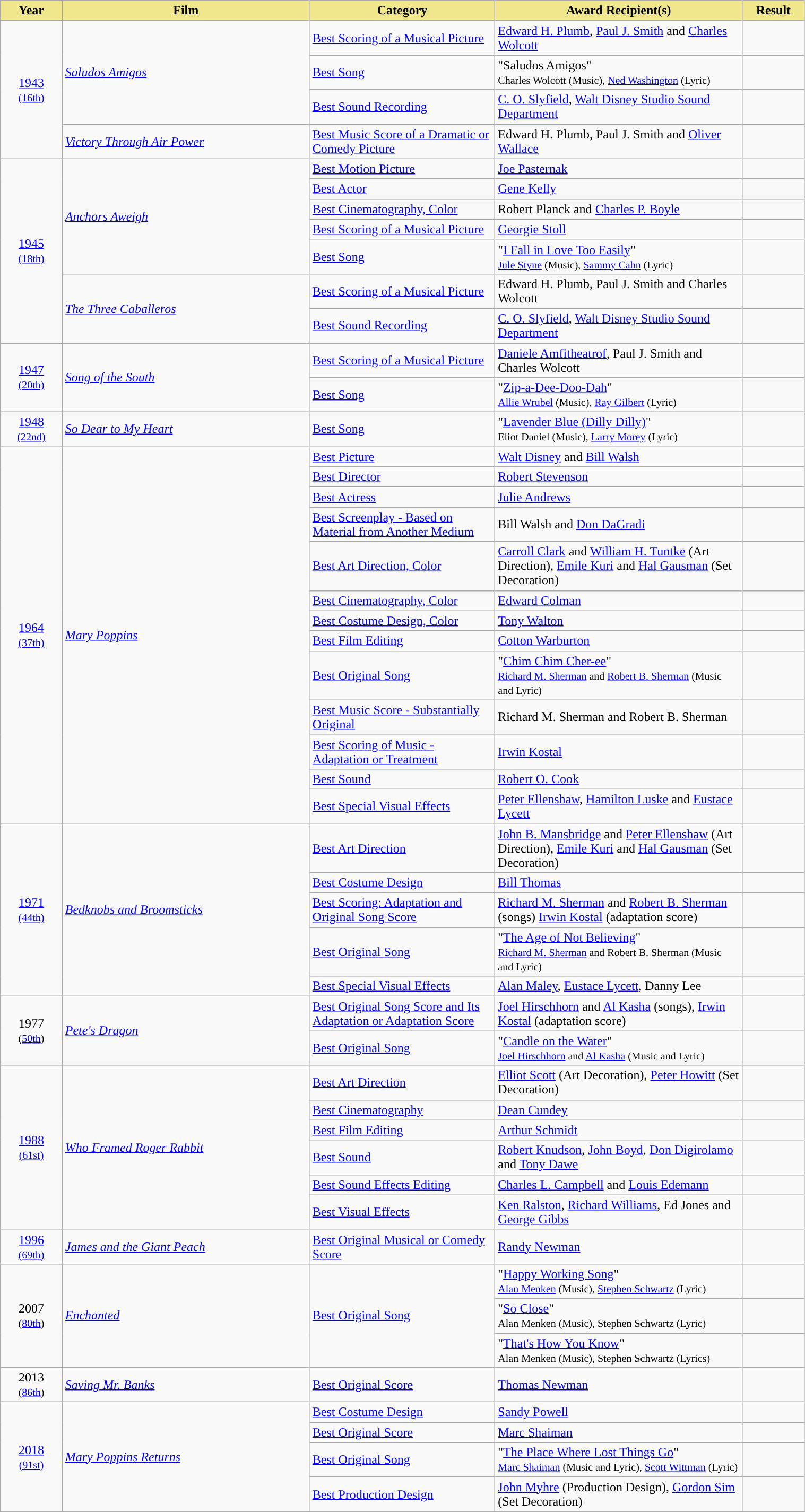<table class="wikitable" width="80%">
<tr>
<th width="5%" style="background:#F0E68C">Year</th>
<th width="20%" style="background:#F0E68C">Film</th>
<th width="15%" style="background:#F0E68C">Category</th>
<th width="20%" style="background:#F0E68C">Award Recipient(s)</th>
<th width="5%" style="background:#F0E68C">Result</th>
</tr>
<tr>
<td rowspan=4 align="center"><a href='#'>1943</a><br><small><a href='#'>(16th)</a></small></td>
<td rowspan=3><em><a href='#'>Saludos Amigos</a></em></td>
<td><a href='#'>Best Scoring of a Musical Picture</a></td>
<td><a href='#'>Edward H. Plumb</a>, <a href='#'>Paul J. Smith</a> and <a href='#'>Charles Wolcott</a></td>
<td></td>
</tr>
<tr>
<td><a href='#'>Best Song</a></td>
<td>"Saludos Amigos" <br><small>Charles Wolcott (Music), <a href='#'>Ned Washington</a> (Lyric) </small></td>
<td></td>
</tr>
<tr>
<td><a href='#'>Best Sound Recording</a></td>
<td><a href='#'>C. O. Slyfield</a>, <a href='#'>Walt Disney Studio Sound Department</a></td>
<td></td>
</tr>
<tr>
<td><em><a href='#'>Victory Through Air Power</a></em></td>
<td><a href='#'>Best Music Score of a Dramatic or Comedy Picture</a></td>
<td>Edward H. Plumb, Paul J. Smith and <a href='#'>Oliver Wallace</a></td>
<td></td>
</tr>
<tr>
<td rowspan=7 align="center"><a href='#'>1945</a><br><small><a href='#'>(18th)</a></small></td>
<td rowspan=5><em><a href='#'>Anchors Aweigh</a></em></td>
<td><a href='#'>Best Motion Picture</a></td>
<td><a href='#'>Joe Pasternak</a></td>
<td></td>
</tr>
<tr>
<td><a href='#'>Best Actor</a></td>
<td><a href='#'>Gene Kelly</a></td>
<td></td>
</tr>
<tr>
<td><a href='#'>Best Cinematography, Color</a></td>
<td>Robert Planck and <a href='#'>Charles P. Boyle</a></td>
<td></td>
</tr>
<tr>
<td><a href='#'>Best Scoring of a Musical Picture</a></td>
<td><a href='#'>Georgie Stoll</a></td>
<td></td>
</tr>
<tr>
<td><a href='#'>Best Song</a></td>
<td>"<a href='#'>I Fall in Love Too Easily</a>"<br><small> <a href='#'>Jule Styne</a> (Music), <a href='#'>Sammy Cahn</a> (Lyric) </small></td>
<td></td>
</tr>
<tr>
<td rowspan=2><em><a href='#'>The Three Caballeros</a></em></td>
<td><a href='#'>Best Scoring of a Musical Picture</a></td>
<td>Edward H. Plumb, Paul J. Smith and Charles Wolcott</td>
<td></td>
</tr>
<tr>
<td><a href='#'>Best Sound Recording</a></td>
<td><a href='#'>C. O. Slyfield</a>, <a href='#'>Walt Disney Studio Sound Department</a></td>
<td></td>
</tr>
<tr>
<td rowspan=2 align="center"><a href='#'>1947</a><br><small><a href='#'>(20th)</a></small></td>
<td rowspan=2><em><a href='#'>Song of the South</a></em></td>
<td><a href='#'>Best Scoring of a Musical Picture</a></td>
<td><a href='#'>Daniele Amfitheatrof</a>, Paul J. Smith and Charles Wolcott</td>
<td></td>
</tr>
<tr>
<td><a href='#'>Best Song</a></td>
<td>"<a href='#'>Zip-a-Dee-Doo-Dah</a>"<br><small><a href='#'>Allie Wrubel</a> (Music), <a href='#'>Ray Gilbert</a> (Lyric)</small></td>
<td></td>
</tr>
<tr>
<td align="center"><a href='#'>1948</a><br><small><a href='#'>(22nd)</a></small></td>
<td><em><a href='#'>So Dear to My Heart</a></em></td>
<td><a href='#'>Best Song</a></td>
<td>"<a href='#'>Lavender Blue (Dilly Dilly)</a>"<br><small> Eliot Daniel (Music), <a href='#'>Larry Morey</a> (Lyric)</small></td>
<td></td>
</tr>
<tr>
<td rowspan=13 align="center"><a href='#'>1964</a><br><small><a href='#'>(37th)</a></small></td>
<td rowspan=13><em><a href='#'>Mary Poppins</a></em></td>
<td><a href='#'>Best Picture</a></td>
<td><a href='#'>Walt Disney</a> and <a href='#'>Bill Walsh</a></td>
<td></td>
</tr>
<tr>
<td><a href='#'>Best Director</a></td>
<td><a href='#'>Robert Stevenson</a></td>
<td></td>
</tr>
<tr>
<td><a href='#'>Best Actress</a></td>
<td><a href='#'>Julie Andrews</a></td>
<td></td>
</tr>
<tr>
<td><a href='#'>Best Screenplay - Based on Material from Another Medium</a></td>
<td>Bill Walsh and <a href='#'>Don DaGradi</a></td>
<td></td>
</tr>
<tr>
<td><a href='#'>Best Art Direction, Color</a></td>
<td><a href='#'>Carroll Clark</a> and <a href='#'>William H. Tuntke</a> (Art Direction), <a href='#'>Emile Kuri</a> and <a href='#'>Hal Gausman</a> (Set Decoration)</td>
<td></td>
</tr>
<tr>
<td><a href='#'>Best Cinematography, Color</a></td>
<td><a href='#'>Edward Colman</a></td>
<td></td>
</tr>
<tr>
<td><a href='#'>Best Costume Design, Color</a></td>
<td><a href='#'>Tony Walton</a></td>
<td></td>
</tr>
<tr>
<td><a href='#'>Best Film Editing</a></td>
<td><a href='#'>Cotton Warburton</a></td>
<td></td>
</tr>
<tr>
<td><a href='#'>Best Original Song</a></td>
<td>"<a href='#'>Chim Chim Cher-ee</a>"<br><small> <a href='#'>Richard M. Sherman</a> and <a href='#'>Robert B. Sherman</a> (Music and Lyric) </small></td>
<td></td>
</tr>
<tr>
<td><a href='#'>Best Music Score - Substantially Original</a></td>
<td>Richard M. Sherman and Robert B. Sherman</td>
<td></td>
</tr>
<tr>
<td><a href='#'>Best Scoring of Music - Adaptation or Treatment</a></td>
<td><a href='#'>Irwin Kostal</a></td>
<td></td>
</tr>
<tr>
<td><a href='#'>Best Sound</a></td>
<td><a href='#'>Robert O. Cook</a></td>
<td></td>
</tr>
<tr>
<td><a href='#'>Best Special Visual Effects</a></td>
<td><a href='#'>Peter Ellenshaw</a>, <a href='#'>Hamilton Luske</a> and <a href='#'>Eustace Lycett</a></td>
<td></td>
</tr>
<tr>
<td rowspan=5 align="center"><a href='#'>1971</a><br><small><a href='#'>(44th)</a></small></td>
<td rowspan=5><em><a href='#'>Bedknobs and Broomsticks</a></em></td>
<td><a href='#'>Best Art Direction</a></td>
<td><a href='#'>John B. Mansbridge</a> and <a href='#'>Peter Ellenshaw</a> (Art Direction), <a href='#'>Emile Kuri</a> and <a href='#'>Hal Gausman</a> (Set Decoration)</td>
<td></td>
</tr>
<tr>
<td><a href='#'>Best Costume Design</a></td>
<td><a href='#'>Bill Thomas</a></td>
<td></td>
</tr>
<tr>
<td><a href='#'>Best Scoring: Adaptation and Original Song Score</a></td>
<td><a href='#'>Richard M. Sherman</a> and <a href='#'>Robert B. Sherman</a> (songs) <a href='#'>Irwin Kostal</a> (adaptation score)</td>
<td></td>
</tr>
<tr>
<td><a href='#'>Best Original Song</a></td>
<td>"<a href='#'>The Age of Not Believing</a>"<br><small> <a href='#'>Richard M. Sherman</a> and Robert B. Sherman (Music and Lyric) </small></td>
<td></td>
</tr>
<tr>
<td><a href='#'>Best Special Visual Effects</a></td>
<td><a href='#'>Alan Maley</a>, <a href='#'>Eustace Lycett</a>, Danny Lee</td>
<td></td>
</tr>
<tr>
<td rowspan="2" align="center">1977<br><small>(<a href='#'>50th</a>)</small></td>
<td rowspan="2"><a href='#'><em>Pete's Dragon</em></a></td>
<td><a href='#'>Best Original Song Score and Its Adaptation or Adaptation Score</a></td>
<td><a href='#'>Joel Hirschhorn</a> and <a href='#'>Al Kasha</a> (songs), <a href='#'>Irwin Kostal</a> (adaptation score)</td>
<td></td>
</tr>
<tr>
<td><a href='#'>Best Original Song</a></td>
<td>"<a href='#'>Candle on the Water</a>"<br><small> <a href='#'>Joel Hirschhorn</a> and <a href='#'>Al Kasha</a> (Music and Lyric)</small></td>
<td></td>
</tr>
<tr>
<td rowspan=6 align="center"><a href='#'>1988</a><br><small><a href='#'>(61st)</a></small></td>
<td rowspan=6><em><a href='#'>Who Framed Roger Rabbit</a></em></td>
<td><a href='#'>Best Art Direction</a></td>
<td><a href='#'>Elliot Scott</a> (Art Decoration), <a href='#'>Peter Howitt</a> (Set Decoration)</td>
<td></td>
</tr>
<tr>
<td><a href='#'>Best Cinematography</a></td>
<td><a href='#'>Dean Cundey</a></td>
<td></td>
</tr>
<tr>
<td><a href='#'>Best Film Editing</a></td>
<td><a href='#'>Arthur Schmidt</a></td>
<td></td>
</tr>
<tr>
<td><a href='#'>Best Sound</a></td>
<td><a href='#'>Robert Knudson</a>, <a href='#'>John Boyd</a>, <a href='#'>Don Digirolamo</a> and <a href='#'>Tony Dawe</a></td>
<td></td>
</tr>
<tr>
<td><a href='#'>Best Sound Effects Editing</a></td>
<td><a href='#'>Charles L. Campbell</a> and <a href='#'>Louis Edemann</a></td>
<td></td>
</tr>
<tr>
<td><a href='#'>Best Visual Effects</a></td>
<td><a href='#'>Ken Ralston</a>, <a href='#'>Richard Williams</a>, Ed Jones and <a href='#'>George Gibbs</a></td>
<td></td>
</tr>
<tr>
<td align="center"><a href='#'>1996</a><br><small><a href='#'>(69th)</a></small></td>
<td><em><a href='#'>James and the Giant Peach</a></em></td>
<td><a href='#'>Best Original Musical or Comedy Score</a></td>
<td><a href='#'>Randy Newman</a></td>
<td></td>
</tr>
<tr>
<td rowspan="3" align="center">2007 <br> <small>(<a href='#'>80th</a>)</small></td>
<td rowspan="3"><a href='#'><em>Enchanted</em></a></td>
<td rowspan="3"><a href='#'>Best Original Song</a></td>
<td>"<a href='#'>Happy Working Song</a>"<br><small> <a href='#'>Alan Menken</a> (Music), <a href='#'>Stephen Schwartz</a> (Lyric) </small></td>
<td></td>
</tr>
<tr>
<td>"<a href='#'>So Close</a>"<br><small> Alan Menken (Music),  Stephen Schwartz (Lyric) </small></td>
<td></td>
</tr>
<tr>
<td>"<a href='#'>That's How You Know</a>"<br><small> Alan Menken (Music), Stephen Schwartz (Lyrics) </small></td>
<td></td>
</tr>
<tr>
<td align=center>2013 <br> <small>(<a href='#'>86th</a>)</small></td>
<td><em><a href='#'>Saving Mr. Banks</a></em></td>
<td><a href='#'>Best Original Score</a></td>
<td><a href='#'>Thomas Newman</a></td>
<td></td>
</tr>
<tr>
<td rowspan=4 align="center"><a href='#'>2018</a><br><small><a href='#'>(91st)</a></small></td>
<td rowspan=4><em><a href='#'>Mary Poppins Returns</a></em></td>
<td><a href='#'>Best Costume Design</a></td>
<td><a href='#'>Sandy Powell</a></td>
<td></td>
</tr>
<tr>
<td><a href='#'>Best Original Score</a></td>
<td><a href='#'>Marc Shaiman</a></td>
<td></td>
</tr>
<tr>
<td><a href='#'>Best Original Song</a></td>
<td>"<a href='#'>The Place Where Lost Things Go</a>"<br><small> <a href='#'>Marc Shaiman</a> (Music and Lyric), <a href='#'>Scott Wittman</a> (Lyric) </small></td>
<td></td>
</tr>
<tr>
<td><a href='#'>Best Production Design</a></td>
<td><a href='#'>John Myhre</a> (Production Design), <a href='#'>Gordon Sim</a> (Set Decoration)</td>
<td></td>
</tr>
<tr>
</tr>
</table>
